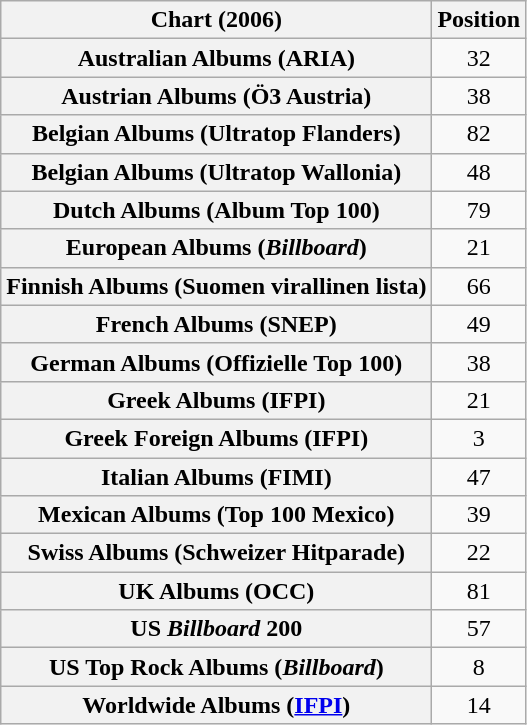<table class="wikitable sortable plainrowheaders" style="text-align:center">
<tr>
<th scope="col">Chart (2006)</th>
<th scope="col">Position</th>
</tr>
<tr>
<th scope="row">Australian Albums (ARIA)</th>
<td>32</td>
</tr>
<tr>
<th scope="row">Austrian Albums (Ö3 Austria)</th>
<td>38</td>
</tr>
<tr>
<th scope="row">Belgian Albums (Ultratop Flanders)</th>
<td>82</td>
</tr>
<tr>
<th scope="row">Belgian Albums (Ultratop Wallonia)</th>
<td>48</td>
</tr>
<tr>
<th scope="row">Dutch Albums (Album Top 100)</th>
<td>79</td>
</tr>
<tr>
<th scope="row">European Albums (<em>Billboard</em>)</th>
<td>21</td>
</tr>
<tr>
<th scope="row">Finnish Albums (Suomen virallinen lista)</th>
<td>66</td>
</tr>
<tr>
<th scope="row">French Albums (SNEP)</th>
<td>49</td>
</tr>
<tr>
<th scope="row">German Albums (Offizielle Top 100)</th>
<td>38</td>
</tr>
<tr>
<th scope="row">Greek Albums (IFPI)</th>
<td>21</td>
</tr>
<tr>
<th scope="row">Greek Foreign Albums (IFPI)</th>
<td>3</td>
</tr>
<tr>
<th scope="row">Italian Albums (FIMI)</th>
<td>47</td>
</tr>
<tr>
<th scope="row">Mexican Albums (Top 100 Mexico)</th>
<td>39</td>
</tr>
<tr>
<th scope="row">Swiss Albums (Schweizer Hitparade)</th>
<td>22</td>
</tr>
<tr>
<th scope="row">UK Albums (OCC)</th>
<td>81</td>
</tr>
<tr>
<th scope="row">US <em>Billboard</em> 200</th>
<td>57</td>
</tr>
<tr>
<th scope="row">US Top Rock Albums (<em>Billboard</em>)</th>
<td>8</td>
</tr>
<tr>
<th scope="row">Worldwide Albums (<a href='#'>IFPI</a>)</th>
<td>14</td>
</tr>
</table>
